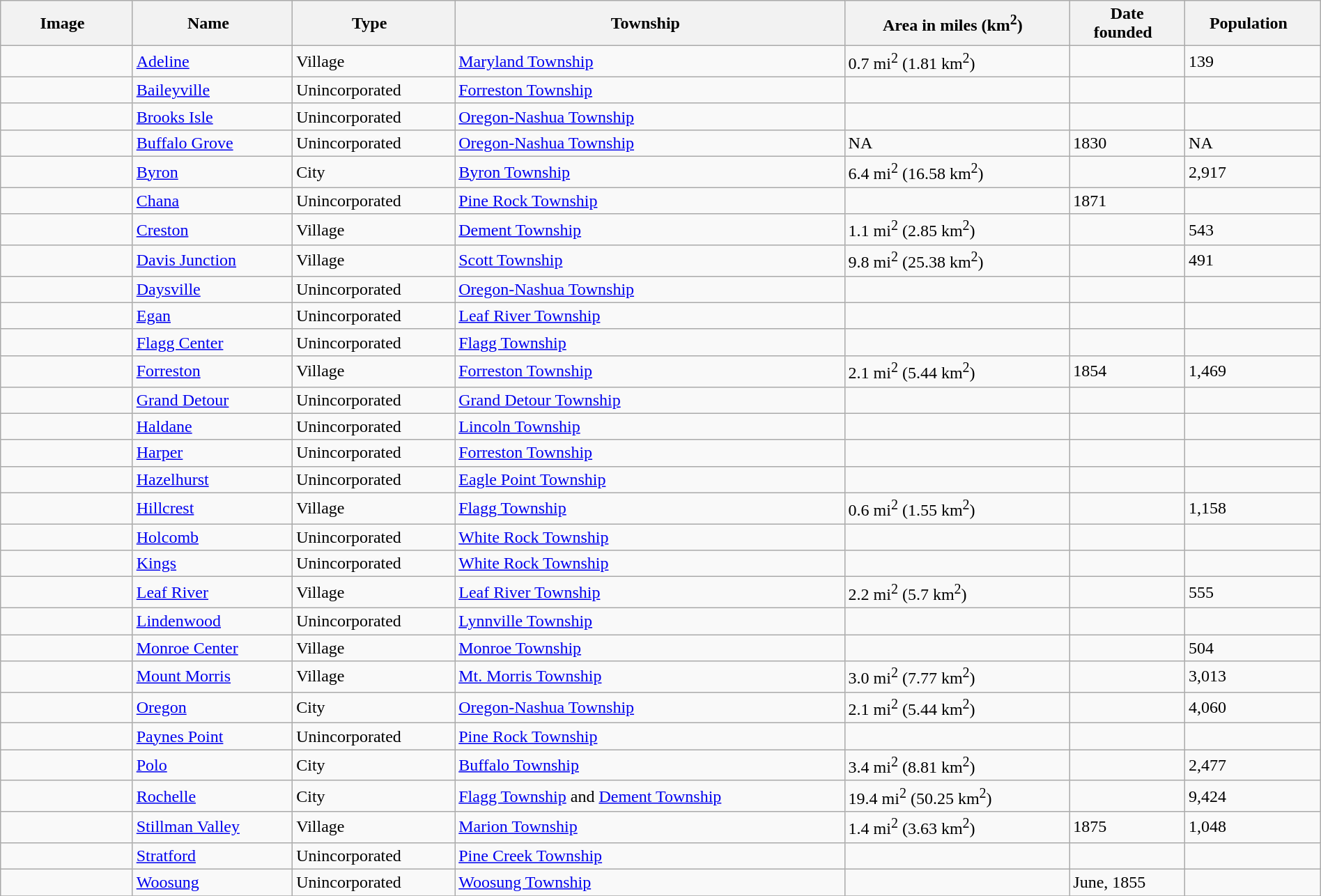<table class="wikitable sortable" style="width:100%">
<tr>
<th width=10%><strong>Image</strong>  </th>
<th width="*"><strong>Name</strong>  </th>
<th width="*"><strong>Type</strong>  </th>
<th width="*"><strong>Township</strong>  </th>
<th width="*"><strong>Area</strong> in miles (km<sup>2</sup>)  </th>
<th width="*"><strong>Date <br>founded</strong>  </th>
<th width="*"><strong>Population</strong>  </th>
</tr>
<tr ->
<td></td>
<td><a href='#'>Adeline</a></td>
<td>Village</td>
<td><a href='#'>Maryland Township</a></td>
<td>0.7 mi<sup>2</sup> (1.81 km<sup>2</sup>)</td>
<td></td>
<td>139</td>
</tr>
<tr ->
<td></td>
<td><a href='#'>Baileyville</a></td>
<td>Unincorporated</td>
<td><a href='#'>Forreston Township</a></td>
<td></td>
<td></td>
<td></td>
</tr>
<tr ->
<td></td>
<td><a href='#'>Brooks Isle</a></td>
<td>Unincorporated</td>
<td><a href='#'>Oregon-Nashua Township</a></td>
<td></td>
<td></td>
<td></td>
</tr>
<tr ->
<td></td>
<td><a href='#'>Buffalo Grove</a></td>
<td>Unincorporated</td>
<td><a href='#'>Oregon-Nashua Township</a></td>
<td>NA</td>
<td>1830</td>
<td>NA</td>
</tr>
<tr ->
<td></td>
<td><a href='#'>Byron</a></td>
<td>City</td>
<td><a href='#'>Byron Township</a></td>
<td>6.4 mi<sup>2</sup> (16.58 km<sup>2</sup>)</td>
<td></td>
<td>2,917</td>
</tr>
<tr ->
<td></td>
<td><a href='#'>Chana</a></td>
<td>Unincorporated</td>
<td><a href='#'>Pine Rock Township</a></td>
<td></td>
<td>1871</td>
<td></td>
</tr>
<tr ->
<td></td>
<td><a href='#'>Creston</a></td>
<td>Village</td>
<td><a href='#'>Dement Township</a></td>
<td>1.1 mi<sup>2</sup> (2.85 km<sup>2</sup>)</td>
<td></td>
<td>543</td>
</tr>
<tr ->
<td></td>
<td><a href='#'>Davis Junction</a></td>
<td>Village</td>
<td><a href='#'>Scott Township</a></td>
<td>9.8 mi<sup>2</sup> (25.38 km<sup>2</sup>)</td>
<td></td>
<td>491</td>
</tr>
<tr ->
<td></td>
<td><a href='#'>Daysville</a></td>
<td>Unincorporated</td>
<td><a href='#'>Oregon-Nashua Township</a></td>
<td></td>
<td></td>
<td></td>
</tr>
<tr ->
<td></td>
<td><a href='#'>Egan</a></td>
<td>Unincorporated</td>
<td><a href='#'>Leaf River Township</a></td>
<td></td>
<td></td>
<td></td>
</tr>
<tr ->
<td></td>
<td><a href='#'>Flagg Center</a></td>
<td>Unincorporated</td>
<td><a href='#'>Flagg Township</a></td>
<td></td>
<td></td>
<td></td>
</tr>
<tr ->
<td></td>
<td><a href='#'>Forreston</a></td>
<td>Village</td>
<td><a href='#'>Forreston Township</a></td>
<td>2.1 mi<sup>2</sup> (5.44 km<sup>2</sup>)</td>
<td>1854</td>
<td>1,469</td>
</tr>
<tr ->
<td></td>
<td><a href='#'>Grand Detour</a></td>
<td>Unincorporated</td>
<td><a href='#'>Grand Detour Township</a></td>
<td></td>
<td></td>
<td></td>
</tr>
<tr ->
<td></td>
<td><a href='#'>Haldane</a></td>
<td>Unincorporated</td>
<td><a href='#'>Lincoln Township</a></td>
<td></td>
<td></td>
<td></td>
</tr>
<tr ->
<td></td>
<td><a href='#'>Harper</a></td>
<td>Unincorporated</td>
<td><a href='#'>Forreston Township</a></td>
<td></td>
<td></td>
<td></td>
</tr>
<tr ->
<td></td>
<td><a href='#'>Hazelhurst</a></td>
<td>Unincorporated</td>
<td><a href='#'>Eagle Point Township</a></td>
<td></td>
<td></td>
<td></td>
</tr>
<tr ->
<td></td>
<td><a href='#'>Hillcrest</a></td>
<td>Village</td>
<td><a href='#'>Flagg Township</a></td>
<td>0.6 mi<sup>2</sup> (1.55 km<sup>2</sup>)</td>
<td></td>
<td>1,158</td>
</tr>
<tr ->
<td></td>
<td><a href='#'>Holcomb</a></td>
<td>Unincorporated</td>
<td><a href='#'>White Rock Township</a></td>
<td></td>
<td></td>
<td></td>
</tr>
<tr ->
<td></td>
<td><a href='#'>Kings</a></td>
<td>Unincorporated</td>
<td><a href='#'>White Rock Township</a></td>
<td></td>
<td></td>
<td></td>
</tr>
<tr ->
<td></td>
<td><a href='#'>Leaf River</a></td>
<td>Village</td>
<td><a href='#'>Leaf River Township</a></td>
<td>2.2 mi<sup>2</sup> (5.7 km<sup>2</sup>)</td>
<td></td>
<td>555</td>
</tr>
<tr ->
<td></td>
<td><a href='#'>Lindenwood</a></td>
<td>Unincorporated</td>
<td><a href='#'>Lynnville Township</a></td>
<td></td>
<td></td>
<td></td>
</tr>
<tr ->
<td></td>
<td><a href='#'>Monroe Center</a></td>
<td>Village</td>
<td><a href='#'>Monroe Township</a></td>
<td></td>
<td></td>
<td>504</td>
</tr>
<tr ->
<td></td>
<td><a href='#'>Mount Morris</a></td>
<td>Village</td>
<td><a href='#'>Mt. Morris Township</a></td>
<td>3.0 mi<sup>2</sup> (7.77 km<sup>2</sup>)</td>
<td></td>
<td>3,013</td>
</tr>
<tr ->
<td></td>
<td><a href='#'>Oregon</a></td>
<td>City</td>
<td><a href='#'>Oregon-Nashua Township</a></td>
<td>2.1 mi<sup>2</sup> (5.44 km<sup>2</sup>)</td>
<td></td>
<td>4,060</td>
</tr>
<tr ->
<td></td>
<td><a href='#'>Paynes Point</a></td>
<td>Unincorporated</td>
<td><a href='#'>Pine Rock Township</a></td>
<td></td>
<td></td>
<td></td>
</tr>
<tr ->
<td></td>
<td><a href='#'>Polo</a></td>
<td>City</td>
<td><a href='#'>Buffalo Township</a></td>
<td>3.4 mi<sup>2</sup> (8.81 km<sup>2</sup>)</td>
<td></td>
<td>2,477</td>
</tr>
<tr ->
<td></td>
<td><a href='#'>Rochelle</a></td>
<td>City</td>
<td><a href='#'>Flagg Township</a> and <a href='#'>Dement Township</a></td>
<td>19.4 mi<sup>2</sup> (50.25 km<sup>2</sup>)</td>
<td></td>
<td>9,424</td>
</tr>
<tr ->
<td></td>
<td><a href='#'>Stillman Valley</a></td>
<td>Village</td>
<td><a href='#'>Marion Township</a></td>
<td>1.4 mi<sup>2</sup> (3.63 km<sup>2</sup>)</td>
<td>1875</td>
<td>1,048</td>
</tr>
<tr ->
<td></td>
<td><a href='#'>Stratford</a></td>
<td>Unincorporated</td>
<td><a href='#'>Pine Creek Township</a></td>
<td></td>
<td></td>
<td></td>
</tr>
<tr ->
<td></td>
<td><a href='#'>Woosung</a></td>
<td>Unincorporated</td>
<td><a href='#'>Woosung Township</a></td>
<td></td>
<td>June, 1855</td>
<td></td>
</tr>
<tr ->
</tr>
</table>
